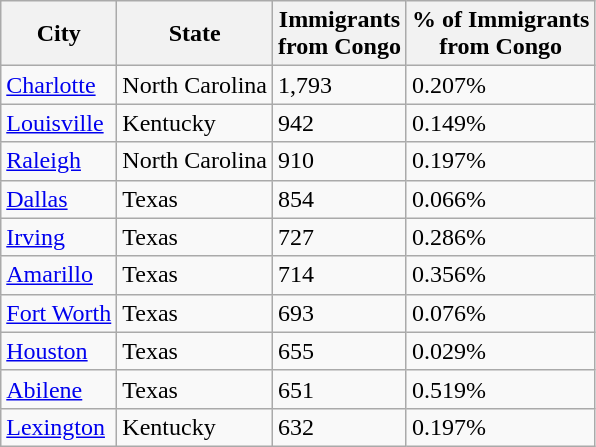<table class="wikitable sortable">
<tr>
<th>City</th>
<th>State</th>
<th>Immigrants<br>from Congo</th>
<th>% of Immigrants<br>from Congo</th>
</tr>
<tr>
<td><a href='#'>Charlotte</a></td>
<td>North Carolina</td>
<td>1,793</td>
<td>0.207%</td>
</tr>
<tr>
<td><a href='#'>Louisville</a></td>
<td>Kentucky</td>
<td>942</td>
<td>0.149%</td>
</tr>
<tr>
<td><a href='#'>Raleigh</a></td>
<td>North Carolina</td>
<td>910</td>
<td>0.197%</td>
</tr>
<tr>
<td><a href='#'>Dallas</a></td>
<td>Texas</td>
<td>854</td>
<td>0.066%</td>
</tr>
<tr>
<td><a href='#'>Irving</a></td>
<td>Texas</td>
<td>727</td>
<td>0.286%</td>
</tr>
<tr>
<td><a href='#'>Amarillo</a></td>
<td>Texas</td>
<td>714</td>
<td>0.356%</td>
</tr>
<tr>
<td><a href='#'>Fort Worth</a></td>
<td>Texas</td>
<td>693</td>
<td>0.076%</td>
</tr>
<tr>
<td><a href='#'>Houston</a></td>
<td>Texas</td>
<td>655</td>
<td>0.029%</td>
</tr>
<tr>
<td><a href='#'>Abilene</a></td>
<td>Texas</td>
<td>651</td>
<td>0.519%</td>
</tr>
<tr>
<td><a href='#'>Lexington</a></td>
<td>Kentucky</td>
<td>632</td>
<td>0.197%</td>
</tr>
</table>
